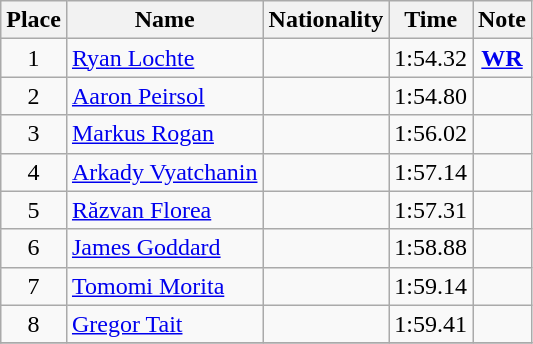<table class="wikitable" style="text-align:center">
<tr>
<th>Place</th>
<th>Name</th>
<th>Nationality</th>
<th>Time</th>
<th>Note</th>
</tr>
<tr>
<td>1</td>
<td align=left><a href='#'>Ryan Lochte</a></td>
<td align=left></td>
<td>1:54.32</td>
<td><strong><a href='#'>WR</a></strong></td>
</tr>
<tr>
<td>2</td>
<td align=left><a href='#'>Aaron Peirsol</a></td>
<td align=left></td>
<td>1:54.80</td>
<td></td>
</tr>
<tr>
<td>3</td>
<td align=left><a href='#'>Markus Rogan</a></td>
<td align=left></td>
<td>1:56.02</td>
<td></td>
</tr>
<tr>
<td>4</td>
<td align=left><a href='#'>Arkady Vyatchanin</a></td>
<td align=left></td>
<td>1:57.14</td>
<td></td>
</tr>
<tr>
<td>5</td>
<td align=left><a href='#'>Răzvan Florea</a></td>
<td align=left></td>
<td>1:57.31</td>
<td></td>
</tr>
<tr>
<td>6</td>
<td align=left><a href='#'>James Goddard</a></td>
<td align=left></td>
<td>1:58.88</td>
<td></td>
</tr>
<tr>
<td>7</td>
<td align=left><a href='#'>Tomomi Morita</a></td>
<td align=left></td>
<td>1:59.14</td>
<td></td>
</tr>
<tr>
<td>8</td>
<td align=left><a href='#'>Gregor Tait</a></td>
<td align=left></td>
<td>1:59.41</td>
<td></td>
</tr>
<tr>
</tr>
</table>
